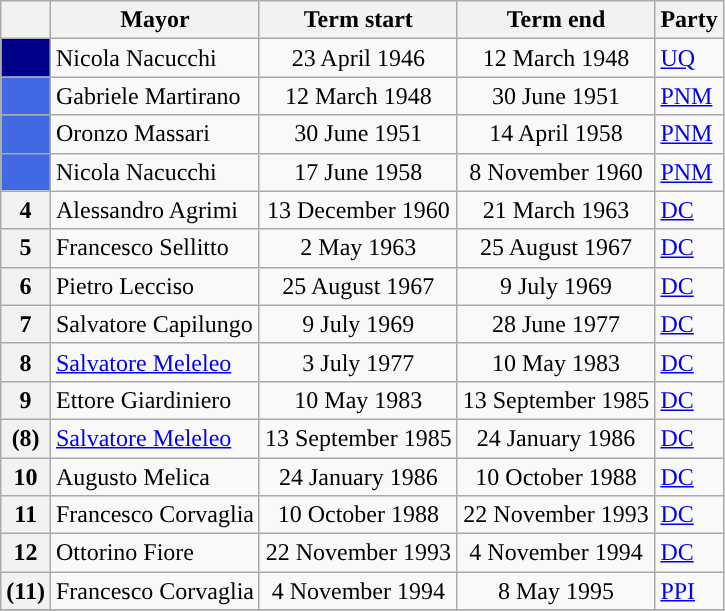<table class="wikitable">
<tr>
<th class=unsortable> </th>
<th>Mayor</th>
<th>Term start</th>
<th>Term end</th>
<th>Party</th>
</tr>
<tr>
<th style="background:#00008B;"></th>
<td>Nicola Nacucchi</td>
<td align=center>23 April 1946</td>
<td align=center>12 March 1948</td>
<td><a href='#'>UQ</a></td>
</tr>
<tr>
<th style="background:#4169E1;"></th>
<td>Gabriele Martirano</td>
<td align=center>12 March 1948</td>
<td align=center>30 June 1951</td>
<td><a href='#'>PNM</a></td>
</tr>
<tr>
<th style="background:#4169E1;"></th>
<td>Oronzo Massari</td>
<td align=center>30 June 1951</td>
<td align=center>14 April 1958</td>
<td><a href='#'>PNM</a></td>
</tr>
<tr>
<th style="background:#4169E1;"></th>
<td>Nicola Nacucchi</td>
<td align=center>17 June 1958</td>
<td align=center>8 November 1960</td>
<td><a href='#'>PNM</a></td>
</tr>
<tr>
<th style="background:">4</th>
<td>Alessandro Agrimi</td>
<td align=center>13 December 1960</td>
<td align=center>21 March 1963</td>
<td><a href='#'>DC</a></td>
</tr>
<tr>
<th style="background:">5</th>
<td>Francesco Sellitto</td>
<td align=center>2 May 1963</td>
<td align=center>25 August 1967</td>
<td><a href='#'>DC</a></td>
</tr>
<tr>
<th style="background:">6</th>
<td>Pietro Lecciso</td>
<td align=center>25 August 1967</td>
<td align=center>9 July 1969</td>
<td><a href='#'>DC</a></td>
</tr>
<tr>
<th style="background:">7</th>
<td>Salvatore Capilungo</td>
<td align=center>9 July 1969</td>
<td align=center>28 June 1977</td>
<td><a href='#'>DC</a></td>
</tr>
<tr>
<th style="background:">8</th>
<td><a href='#'>Salvatore Meleleo</a></td>
<td align=center>3 July 1977</td>
<td align=center>10 May 1983</td>
<td><a href='#'>DC</a></td>
</tr>
<tr>
<th style="background:">9</th>
<td>Ettore Giardiniero</td>
<td align=center>10 May 1983</td>
<td align=center>13 September 1985</td>
<td><a href='#'>DC</a></td>
</tr>
<tr>
<th style="background:">(8)</th>
<td><a href='#'>Salvatore Meleleo</a></td>
<td align=center>13 September 1985</td>
<td align=center>24 January 1986</td>
<td><a href='#'>DC</a></td>
</tr>
<tr>
<th style="background:">10</th>
<td>Augusto Melica</td>
<td align=center>24 January 1986</td>
<td align=center>10 October 1988</td>
<td><a href='#'>DC</a></td>
</tr>
<tr>
<th style="background:">11</th>
<td>Francesco Corvaglia</td>
<td align=center>10 October 1988</td>
<td align=center>22 November 1993</td>
<td><a href='#'>DC</a></td>
</tr>
<tr>
<th style="background:">12</th>
<td>Ottorino Fiore</td>
<td align=center>22 November 1993</td>
<td align=center>4 November 1994</td>
<td><a href='#'>DC</a></td>
</tr>
<tr>
<th style="background:">(11)</th>
<td>Francesco Corvaglia</td>
<td align=center>4 November 1994</td>
<td align=center>8 May 1995</td>
<td><a href='#'>PPI</a></td>
</tr>
<tr>
</tr>
</table>
